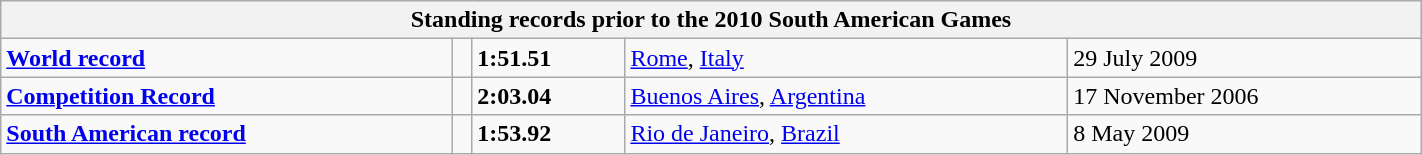<table class="wikitable" width=75%>
<tr>
<th colspan="5">Standing records prior to the 2010 South American Games</th>
</tr>
<tr>
<td><strong><a href='#'>World record</a></strong></td>
<td></td>
<td><strong>1:51.51</strong></td>
<td><a href='#'>Rome</a>, <a href='#'>Italy</a></td>
<td>29 July 2009</td>
</tr>
<tr>
<td><strong><a href='#'>Competition Record</a></strong></td>
<td></td>
<td><strong>2:03.04</strong></td>
<td><a href='#'>Buenos Aires</a>, <a href='#'>Argentina</a></td>
<td>17 November 2006</td>
</tr>
<tr>
<td><strong><a href='#'>South American record</a></strong></td>
<td></td>
<td><strong>1:53.92</strong></td>
<td><a href='#'>Rio de Janeiro</a>, <a href='#'>Brazil</a></td>
<td>8 May 2009</td>
</tr>
</table>
